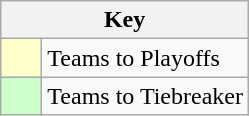<table class="wikitable" style="text-align: center;">
<tr>
<th colspan=2>Key</th>
</tr>
<tr>
<td style="background:#ffffcc; width:20px;"></td>
<td align=left>Teams to Playoffs</td>
</tr>
<tr>
<td style="background:#ccffcc; width:20px;"></td>
<td align=left>Teams to Tiebreaker</td>
</tr>
</table>
